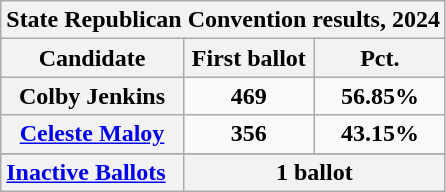<table class="wikitable sortable plainrowheaders">
<tr>
<th colspan="5" >State Republican Convention results, 2024</th>
</tr>
<tr style="background:#eee; text-align:center;">
<th scope="col">Candidate</th>
<th scope="col" style="width: 5em">First ballot</th>
<th scope="col" style="width: 5em">Pct.</th>
</tr>
<tr>
<th scope="row"><strong>Colby Jenkins</strong></th>
<td style="text-align:center;"><strong>469</strong></td>
<td style="text-align:center;"><strong>56.85%</strong></td>
</tr>
<tr>
<th scope="row"><strong><a href='#'>Celeste Maloy</a></strong></th>
<td style="text-align:center;"><strong>356</strong></td>
<td style="text-align:center;"><strong>43.15%</strong></td>
</tr>
<tr>
</tr>
<tr>
<th scope="row" style="text-align:left;"><a href='#'>Inactive Ballots</a></th>
<th colspan="2">1 ballot</th>
</tr>
</table>
